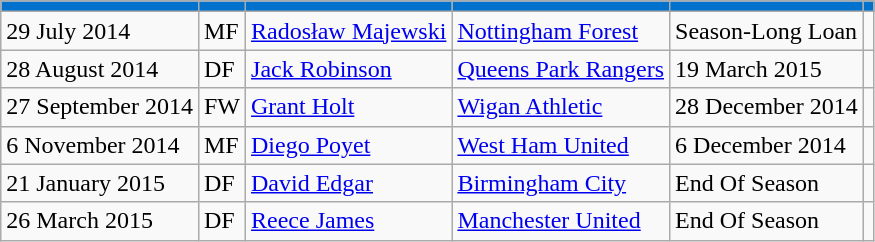<table class="wikitable">
<tr>
<th style = background:#0072ce; color:#ffffff></th>
<th style = background:#0072ce; color:#ffffff></th>
<th style = background:#0072ce; color:#ffffff></th>
<th style = background:#0072ce; color:#ffffff></th>
<th style = background:#0072ce; color:#ffffff></th>
<th style = background:#0072ce; color:#ffffff></th>
</tr>
<tr>
<td>29 July 2014</td>
<td>MF</td>
<td> <a href='#'>Radosław Majewski</a></td>
<td> <a href='#'>Nottingham Forest</a></td>
<td>Season-Long Loan</td>
<td></td>
</tr>
<tr>
<td>28 August 2014</td>
<td>DF</td>
<td> <a href='#'>Jack Robinson</a></td>
<td> <a href='#'>Queens Park Rangers</a></td>
<td>19 March 2015</td>
<td></td>
</tr>
<tr>
<td>27 September 2014</td>
<td>FW</td>
<td> <a href='#'>Grant Holt</a></td>
<td> <a href='#'>Wigan Athletic</a></td>
<td>28 December 2014</td>
<td></td>
</tr>
<tr>
<td>6 November 2014</td>
<td>MF</td>
<td> <a href='#'>Diego Poyet</a></td>
<td> <a href='#'>West Ham United</a></td>
<td>6 December 2014</td>
<td></td>
</tr>
<tr>
<td>21 January 2015</td>
<td>DF</td>
<td> <a href='#'>David Edgar</a></td>
<td> <a href='#'>Birmingham City</a></td>
<td>End Of Season</td>
<td></td>
</tr>
<tr>
<td>26 March 2015</td>
<td>DF</td>
<td> <a href='#'>Reece James</a></td>
<td> <a href='#'>Manchester United</a></td>
<td>End Of Season</td>
<td></td>
</tr>
</table>
